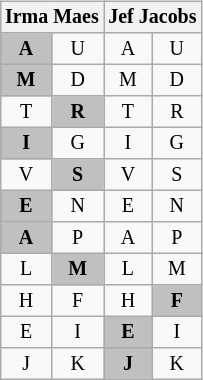<table class="wikitable" style="float:right; margin-left:15px; margin-down:0; font-size:10pt; line-height:11pt;text-align:center;">
<tr>
<th colspan=2>Irma Maes</th>
<th colspan=2>Jef Jacobs</th>
</tr>
<tr>
<td style="background:silver; font-weight:bold;">A</td>
<td>U</td>
<td>A</td>
<td>U</td>
</tr>
<tr>
<td style="background:silver; font-weight:bold;">M</td>
<td>D</td>
<td>M</td>
<td>D</td>
</tr>
<tr>
<td>T</td>
<td style="background:silver; font-weight:bold;">R</td>
<td>T</td>
<td>R</td>
</tr>
<tr>
<td style="background:silver; font-weight:bold;">I</td>
<td>G</td>
<td>I</td>
<td>G</td>
</tr>
<tr>
<td>V</td>
<td style="background:silver; font-weight:bold;">S</td>
<td>V</td>
<td>S</td>
</tr>
<tr>
<td style="background:silver; font-weight:bold;">E</td>
<td>N</td>
<td>E</td>
<td>N</td>
</tr>
<tr>
<td style="background:silver; font-weight:bold;">A</td>
<td>P</td>
<td>A</td>
<td>P</td>
</tr>
<tr>
<td>L</td>
<td style="background:silver; font-weight:bold;">M</td>
<td>L</td>
<td>M</td>
</tr>
<tr>
<td>H</td>
<td>F</td>
<td>H</td>
<td style="background:silver; font-weight:bold;">F</td>
</tr>
<tr>
<td>E</td>
<td>I</td>
<td style="background:silver; font-weight:bold;">E</td>
<td>I</td>
</tr>
<tr>
<td>J</td>
<td>K</td>
<td style="background:silver; font-weight:bold;">J</td>
<td>K</td>
</tr>
</table>
